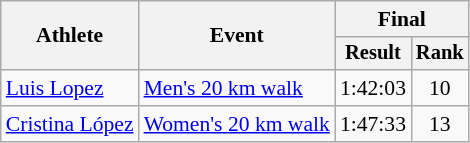<table class=wikitable style="font-size:90%">
<tr>
<th rowspan="2">Athlete</th>
<th rowspan="2">Event</th>
<th colspan="2">Final</th>
</tr>
<tr style="font-size:95%">
<th>Result</th>
<th>Rank</th>
</tr>
<tr align=center>
<td align=left><a href='#'>Luis Lopez</a></td>
<td align=left><a href='#'>Men's 20 km walk</a></td>
<td>1:42:03</td>
<td>10</td>
</tr>
<tr align=center>
<td align=left><a href='#'>Cristina López</a></td>
<td align=left><a href='#'>Women's 20 km walk</a></td>
<td>1:47:33</td>
<td>13</td>
</tr>
</table>
